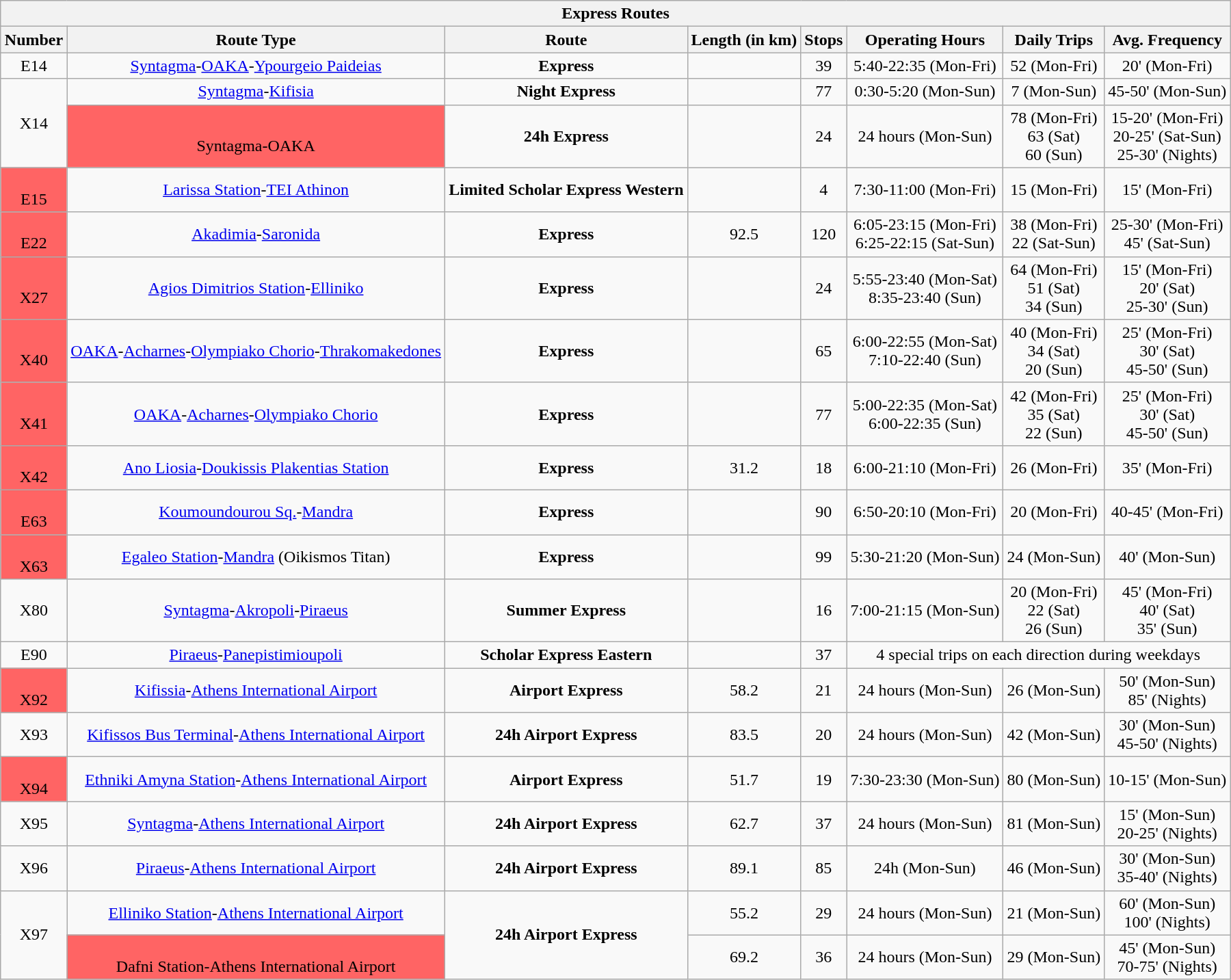<table cellpadding="5" style="margin:0 auto; text-align:center;"  class="mw-collapsible mw-collapsed wikitable">
<tr>
<th colspan="8">Express Routes</th>
</tr>
<tr>
<th>Number</th>
<th>Route Type</th>
<th>Route</th>
<th>Length (in km)</th>
<th>Stops</th>
<th>Operating Hours</th>
<th>Daily Trips</th>
<th>Avg. Frequency</th>
</tr>
<tr>
<td>E14</td>
<td><a href='#'>Syntagma</a>-<a href='#'>OAKA</a>-<a href='#'>Ypourgeio Paideias</a></td>
<td><span><strong>Express</strong></span></td>
<td></td>
<td>39</td>
<td>5:40-22:35 (Mon-Fri)</td>
<td>52 (Mon-Fri)</td>
<td>20' (Mon-Fri)</td>
</tr>
<tr>
<td rowspan="2">X14</td>
<td><a href='#'>Syntagma</a>-<a href='#'>Kifisia</a></td>
<td><span><strong>Night Express</strong></span></td>
<td></td>
<td>77</td>
<td>0:30-5:20 (Mon-Sun)</td>
<td>7 (Mon-Sun)</td>
<td>45-50' (Mon-Sun)</td>
</tr>
<tr>
<td style="background:#ff6464;"><br>Syntagma-OAKA</td>
<td><span><strong>24h Express</strong></span></td>
<td></td>
<td>24</td>
<td>24 hours (Mon-Sun)</td>
<td>78 (Mon-Fri)<br>63 (Sat)<br>60 (Sun)</td>
<td>15-20' (Mon-Fri)<br>20-25' (Sat-Sun)<br>25-30' (Nights)</td>
</tr>
<tr>
<td style="background:#ff6464;"><br>E15</td>
<td><a href='#'>Larissa Station</a>-<a href='#'>TEI Athinon</a></td>
<td><span><strong>Limited Scholar Express Western</strong></span></td>
<td></td>
<td>4</td>
<td>7:30-11:00 (Mon-Fri)</td>
<td>15 (Mon-Fri)</td>
<td>15' (Mon-Fri)</td>
</tr>
<tr>
<td style="background:#ff6464;"><br>E22</td>
<td><a href='#'>Akadimia</a>-<a href='#'>Saronida</a></td>
<td><span><strong>Express</strong></span></td>
<td>92.5</td>
<td>120</td>
<td>6:05-23:15 (Mon-Fri)<br>6:25-22:15 (Sat-Sun)</td>
<td>38 (Mon-Fri)<br>22 (Sat-Sun)</td>
<td>25-30' (Mon-Fri)<br>45' (Sat-Sun)</td>
</tr>
<tr>
<td style="background:#ff6464;"><br>X27</td>
<td><a href='#'>Agios Dimitrios Station</a>-<a href='#'>Elliniko</a></td>
<td><span><strong>Express</strong></span></td>
<td></td>
<td>24</td>
<td>5:55-23:40 (Mon-Sat)<br>8:35-23:40 (Sun)</td>
<td>64 (Mon-Fri)<br>51 (Sat)<br>34 (Sun)</td>
<td>15' (Mon-Fri)<br>20' (Sat)<br>25-30' (Sun)</td>
</tr>
<tr>
<td style="background:#ff6464;"><br>X40</td>
<td><a href='#'>OAKA</a>-<a href='#'>Acharnes</a>-<a href='#'>Olympiako Chorio</a>-<a href='#'>Thrakomakedones</a></td>
<td><span><strong>Express</strong></span></td>
<td></td>
<td>65</td>
<td>6:00-22:55 (Mon-Sat)<br>7:10-22:40 (Sun)</td>
<td>40 (Mon-Fri)<br>34 (Sat)<br>20 (Sun)</td>
<td>25' (Mon-Fri)<br>30' (Sat)<br>45-50' (Sun)</td>
</tr>
<tr>
<td style="background:#ff6464;"><br>X41</td>
<td><a href='#'>OAKA</a>-<a href='#'>Acharnes</a>-<a href='#'>Olympiako Chorio</a></td>
<td><span><strong>Express</strong></span></td>
<td></td>
<td>77</td>
<td>5:00-22:35 (Mon-Sat)<br>6:00-22:35 (Sun)</td>
<td>42 (Mon-Fri)<br>35 (Sat)<br>22 (Sun)</td>
<td>25' (Mon-Fri)<br>30' (Sat)<br>45-50' (Sun)</td>
</tr>
<tr>
<td style="background:#ff6464;"><br>X42</td>
<td><a href='#'>Ano Liosia</a>-<a href='#'>Doukissis Plakentias Station</a></td>
<td><span><strong>Express</strong></span></td>
<td>31.2</td>
<td>18</td>
<td>6:00-21:10 (Mon-Fri)</td>
<td>26 (Mon-Fri)</td>
<td>35' (Mon-Fri)</td>
</tr>
<tr>
<td style="background:#ff6464;"><br>E63</td>
<td><a href='#'>Koumoundourou Sq.</a>-<a href='#'>Mandra</a></td>
<td><span><strong>Express</strong></span></td>
<td></td>
<td>90</td>
<td>6:50-20:10 (Mon-Fri)</td>
<td>20 (Mon-Fri)</td>
<td>40-45' (Mon-Fri)</td>
</tr>
<tr>
<td style="background:#ff6464;"><br>X63</td>
<td><a href='#'>Egaleo Station</a>-<a href='#'>Mandra</a> (Oikismos Titan)</td>
<td><span><strong>Express</strong></span></td>
<td></td>
<td>99</td>
<td>5:30-21:20 (Mon-Sun)</td>
<td>24 (Mon-Sun)</td>
<td>40' (Mon-Sun)</td>
</tr>
<tr>
<td>X80</td>
<td><a href='#'>Syntagma</a>-<a href='#'>Akropoli</a>-<a href='#'>Piraeus</a></td>
<td><span><strong>Summer Express</strong></span></td>
<td></td>
<td>16</td>
<td>7:00-21:15 (Mon-Sun)</td>
<td>20 (Mon-Fri)<br>22 (Sat)<br>26 (Sun)</td>
<td>45' (Mon-Fri)<br>40' (Sat)<br>35' (Sun)</td>
</tr>
<tr>
<td>E90</td>
<td><a href='#'>Piraeus</a>-<a href='#'>Panepistimioupoli</a></td>
<td><span><strong>Scholar Express Eastern</strong></span></td>
<td></td>
<td>37</td>
<td colspan="3">4 special trips on each direction during weekdays</td>
</tr>
<tr>
<td style="background:#ff6464;"><br>X92</td>
<td><a href='#'>Kifissia</a>-<a href='#'>Athens International Airport</a></td>
<td><span><strong>Airport Express</strong></span></td>
<td>58.2</td>
<td>21</td>
<td>24 hours (Mon-Sun)</td>
<td>26 (Mon-Sun)</td>
<td>50' (Mon-Sun)<br>85' (Nights)</td>
</tr>
<tr>
<td>X93</td>
<td><a href='#'>Kifissos Bus Terminal</a>-<a href='#'>Athens International Airport</a></td>
<td><span><strong>24h Airport Express</strong></span></td>
<td>83.5</td>
<td>20</td>
<td>24 hours (Mon-Sun)</td>
<td>42 (Mon-Sun)</td>
<td>30' (Mon-Sun)<br>45-50' (Nights)</td>
</tr>
<tr>
<td style="background:#ff6464;"><br>X94</td>
<td><a href='#'>Ethniki Amyna Station</a>-<a href='#'>Athens International Airport</a></td>
<td><span><strong>Airport Express</strong></span></td>
<td>51.7</td>
<td>19</td>
<td>7:30-23:30 (Mon-Sun)</td>
<td>80 (Mon-Sun)</td>
<td>10-15' (Mon-Sun)</td>
</tr>
<tr>
<td>X95</td>
<td><a href='#'>Syntagma</a>-<a href='#'>Athens International Airport</a></td>
<td><span><strong>24h Airport Express</strong></span></td>
<td>62.7</td>
<td>37</td>
<td>24 hours (Mon-Sun)</td>
<td>81 (Mon-Sun)</td>
<td>15' (Mon-Sun)<br>20-25' (Nights)</td>
</tr>
<tr>
<td>X96</td>
<td><a href='#'>Piraeus</a>-<a href='#'>Athens International Airport</a></td>
<td><span><strong>24h Airport Express</strong></span></td>
<td>89.1</td>
<td>85</td>
<td>24h (Mon-Sun)</td>
<td>46 (Mon-Sun)</td>
<td>30' (Mon-Sun)<br>35-40' (Nights)</td>
</tr>
<tr>
<td rowspan="2">X97</td>
<td><a href='#'>Elliniko Station</a>-<a href='#'>Athens International Airport</a></td>
<td rowspan="2"><span><strong>24h Airport Express</strong></span></td>
<td>55.2</td>
<td>29</td>
<td>24 hours (Mon-Sun)</td>
<td>21 (Mon-Sun)</td>
<td>60' (Mon-Sun)<br>100' (Nights)</td>
</tr>
<tr>
<td style="background:#ff6464;"><br>Dafni Station-Athens International Airport</td>
<td>69.2</td>
<td>36</td>
<td>24 hours (Mon-Sun)</td>
<td>29 (Mon-Sun)</td>
<td>45' (Mon-Sun)<br>70-75' (Nights)</td>
</tr>
</table>
